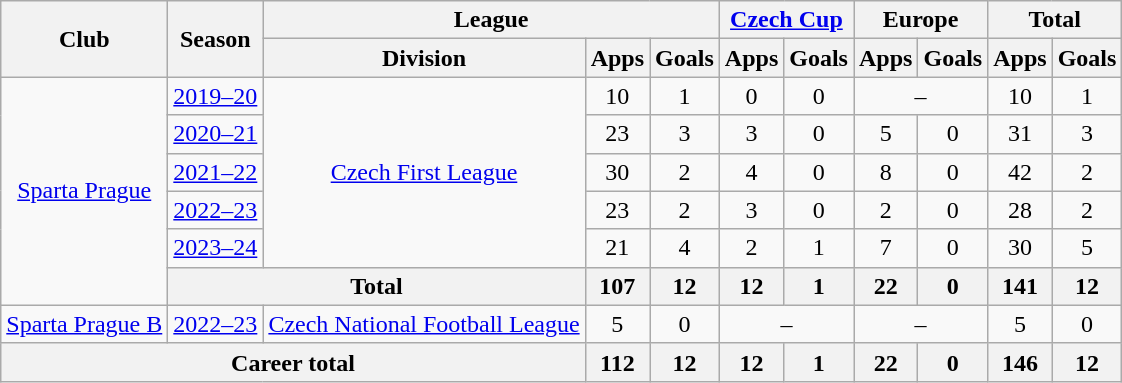<table class="wikitable" style="text-align:center">
<tr>
<th rowspan="2">Club</th>
<th rowspan="2">Season</th>
<th colspan="3">League</th>
<th colspan="2"><a href='#'>Czech Cup</a></th>
<th colspan="2">Europe</th>
<th colspan="2">Total</th>
</tr>
<tr>
<th>Division</th>
<th>Apps</th>
<th>Goals</th>
<th>Apps</th>
<th>Goals</th>
<th>Apps</th>
<th>Goals</th>
<th>Apps</th>
<th>Goals</th>
</tr>
<tr>
<td rowspan="6"><a href='#'>Sparta Prague</a></td>
<td><a href='#'>2019–20</a></td>
<td rowspan="5"><a href='#'>Czech First League</a></td>
<td>10</td>
<td>1</td>
<td>0</td>
<td>0</td>
<td colspan="2">–</td>
<td>10</td>
<td>1</td>
</tr>
<tr>
<td><a href='#'>2020–21</a></td>
<td>23</td>
<td>3</td>
<td>3</td>
<td>0</td>
<td>5</td>
<td>0</td>
<td>31</td>
<td>3</td>
</tr>
<tr>
<td><a href='#'>2021–22</a></td>
<td>30</td>
<td>2</td>
<td>4</td>
<td>0</td>
<td>8</td>
<td>0</td>
<td>42</td>
<td>2</td>
</tr>
<tr>
<td><a href='#'>2022–23</a></td>
<td>23</td>
<td>2</td>
<td>3</td>
<td>0</td>
<td>2</td>
<td>0</td>
<td>28</td>
<td>2</td>
</tr>
<tr>
<td><a href='#'>2023–24</a></td>
<td>21</td>
<td>4</td>
<td>2</td>
<td>1</td>
<td>7</td>
<td>0</td>
<td>30</td>
<td>5</td>
</tr>
<tr>
<th colspan="2">Total</th>
<th>107</th>
<th>12</th>
<th>12</th>
<th>1</th>
<th>22</th>
<th>0</th>
<th>141</th>
<th>12</th>
</tr>
<tr>
<td><a href='#'>Sparta Prague B</a></td>
<td><a href='#'>2022–23</a></td>
<td><a href='#'>Czech National Football League</a></td>
<td>5</td>
<td>0</td>
<td colspan="2">–</td>
<td colspan="2">–</td>
<td>5</td>
<td>0</td>
</tr>
<tr>
<th colspan="3">Career total</th>
<th>112</th>
<th>12</th>
<th>12</th>
<th>1</th>
<th>22</th>
<th>0</th>
<th>146</th>
<th>12</th>
</tr>
</table>
